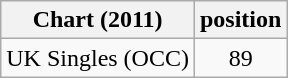<table class="wikitable">
<tr>
<th>Chart (2011)</th>
<th>position</th>
</tr>
<tr>
<td>UK Singles (OCC)</td>
<td style="text-align:center;">89</td>
</tr>
</table>
